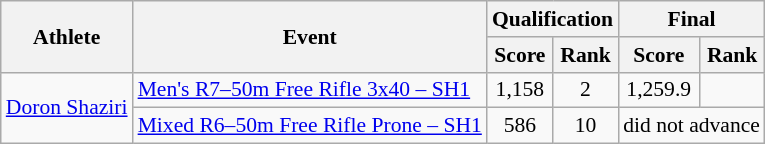<table class=wikitable style="font-size:90%">
<tr>
<th rowspan="2">Athlete</th>
<th rowspan="2">Event</th>
<th colspan="2">Qualification</th>
<th colspan="2">Final</th>
</tr>
<tr>
<th>Score</th>
<th>Rank</th>
<th>Score</th>
<th>Rank</th>
</tr>
<tr>
<td rowspan="2"><a href='#'>Doron Shaziri</a></td>
<td><a href='#'>Men's R7–50m Free Rifle 3x40 – SH1</a></td>
<td align="center">1,158</td>
<td align="center">2</td>
<td align="center">1,259.9</td>
<td align="center"></td>
</tr>
<tr>
<td><a href='#'>Mixed R6–50m Free Rifle Prone – SH1</a></td>
<td align="center">586</td>
<td align="center">10</td>
<td align="center" colspan="2">did not advance</td>
</tr>
</table>
